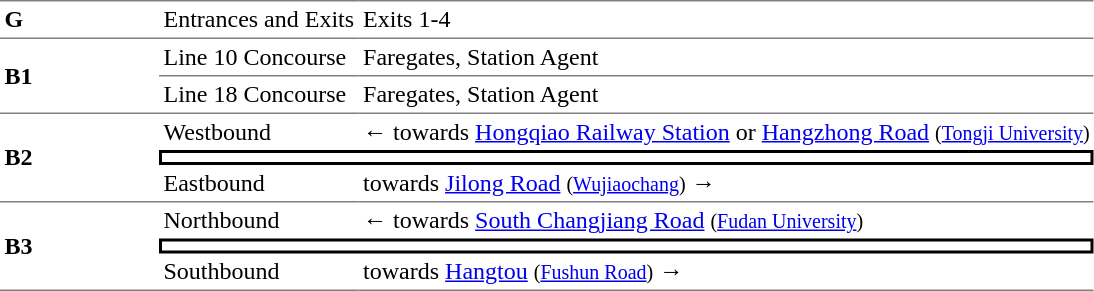<table cellspacing=0 cellpadding=3>
<tr>
<td style="border-top:solid 1px gray;border-bottom:solid 1px gray;" width=100><strong>G</strong></td>
<td style="border-top:solid 1px gray;border-bottom:solid 1px gray;">Entrances and Exits</td>
<td style="border-top:solid 1px gray;border-bottom:solid 1px gray;">Exits 1-4</td>
</tr>
<tr>
<td style="border-bottom:solid 1px gray;" rowspan=2><strong>B1</strong></td>
<td style="border-bottom:solid 1px gray;">Line 10 Concourse</td>
<td style="border-bottom:solid 1px gray;">Faregates, Station Agent</td>
</tr>
<tr>
<td style="border-bottom:solid 1px gray;">Line 18 Concourse</td>
<td style="border-bottom:solid 1px gray;">Faregates, Station Agent</td>
</tr>
<tr>
<td style="border-bottom:solid 1px gray;" rowspan=3><strong>B2</strong></td>
<td>Westbound</td>
<td>←  towards <a href='#'>Hongqiao Railway Station</a> or <a href='#'>Hangzhong Road</a> <small>(<a href='#'>Tongji University</a>)</small></td>
</tr>
<tr>
<td style="border-right:solid 2px black;border-left:solid 2px black;border-top:solid 2px black;border-bottom:solid 2px black;" colspan=2></td>
</tr>
<tr>
<td style="border-bottom:solid 1px gray;">Eastbound</td>
<td style="border-bottom:solid 1px gray;">  towards <a href='#'>Jilong Road</a> <small>(<a href='#'>Wujiaochang</a>)</small> →</td>
</tr>
<tr>
<td style="border-bottom:solid 1px gray;" rowspan=3><strong>B3</strong></td>
<td>Northbound</td>
<td>←  towards <a href='#'>South Changjiang Road</a> <small>(<a href='#'>Fudan University</a>)</small></td>
</tr>
<tr>
<td style="border-right:solid 2px black;border-left:solid 2px black;border-top:solid 2px black;border-bottom:solid 2px black;" colspan=2></td>
</tr>
<tr>
<td style="border-bottom:solid 1px gray;">Southbound</td>
<td style="border-bottom:solid 1px gray;">  towards <a href='#'>Hangtou</a> <small>(<a href='#'>Fushun Road</a>)</small> →</td>
</tr>
</table>
